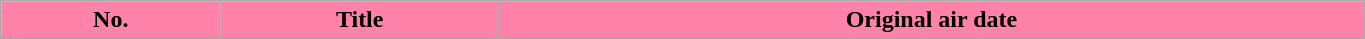<table class="wikitable plainrowheaders" style="width:72%;">
<tr>
<th style="background-color: #FF82AB; color: #000000;">No.</th>
<th style="background-color: #FF82AB; color: #000000;">Title</th>
<th style="background-color: #FF82AB; color: #000000;">Original air date</th>
</tr>
<tr>
</tr>
</table>
